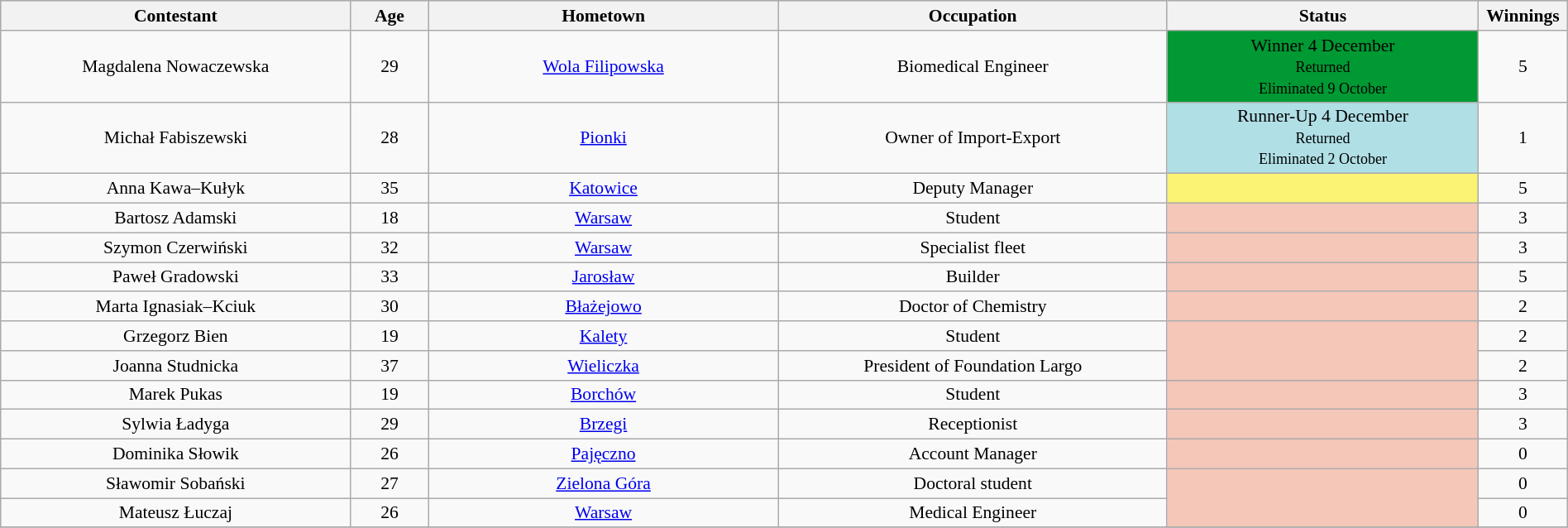<table class="wikitable sortable" style="text-align:center; font-size:90%; border-collapse:collapse; width:100%;">
<tr style="background:#C1D8FF;">
<th style="width:18%;">Contestant</th>
<th style="width:4%;">Age</th>
<th style="width:18%;">Hometown</th>
<th style="width:20%;">Occupation</th>
<th style="width:16%;">Status</th>
<th style="width:2%;">Winnings</th>
</tr>
<tr>
<td>Magdalena Nowaczewska</td>
<td>29</td>
<td><a href='#'>Wola Filipowska</a></td>
<td>Biomedical Engineer</td>
<td style="background:#093;"><span>Winner 4 December<br><small>Returned <br>Eliminated 9 October</small></span></td>
<td>5</td>
</tr>
<tr>
<td>Michał Fabiszewski</td>
<td>28</td>
<td><a href='#'>Pionki</a></td>
<td>Owner of Import-Export</td>
<td style="background:#B0E0E6;">Runner-Up 4 December<br><small>Returned <br>Eliminated 2 October</small></td>
<td>1</td>
</tr>
<tr>
<td>Anna Kawa–Kułyk</td>
<td>35</td>
<td><a href='#'>Katowice</a></td>
<td>Deputy Manager</td>
<td style="background:#fbf373; text-align:center;" rowspan="1"></td>
<td>5</td>
</tr>
<tr>
<td>Bartosz Adamski</td>
<td>18</td>
<td><a href='#'>Warsaw</a></td>
<td>Student</td>
<td style="background:#f4c7b8; text-align:center;" rowspan="1"></td>
<td>3</td>
</tr>
<tr>
<td>Szymon Czerwiński</td>
<td>32</td>
<td><a href='#'>Warsaw</a></td>
<td>Specialist fleet</td>
<td style="background:#f4c7b8; text-align:center;" rowspan="1"></td>
<td>3</td>
</tr>
<tr>
<td>Paweł Gradowski</td>
<td>33</td>
<td><a href='#'>Jarosław</a></td>
<td>Builder</td>
<td style="background:#f4c7b8; text-align:center;" rowspan="1"></td>
<td>5</td>
</tr>
<tr>
<td>Marta Ignasiak–Kciuk</td>
<td>30</td>
<td><a href='#'>Błażejowo</a></td>
<td>Doctor of Chemistry</td>
<td style="background:#f4c7b8; text-align:center;" rowspan="1"></td>
<td>2</td>
</tr>
<tr>
<td>Grzegorz Bien</td>
<td>19</td>
<td><a href='#'>Kalety</a></td>
<td>Student</td>
<td style="background:#f4c7b8; text-align:center;" rowspan="2"></td>
<td>2</td>
</tr>
<tr>
<td>Joanna Studnicka</td>
<td>37</td>
<td><a href='#'>Wieliczka</a></td>
<td>President of Foundation Largo</td>
<td>2</td>
</tr>
<tr>
<td>Marek Pukas</td>
<td>19</td>
<td><a href='#'>Borchów</a></td>
<td>Student</td>
<td style="background:#f4c7b8; text-align:center;" rowspan="1"></td>
<td>3</td>
</tr>
<tr>
<td>Sylwia Ładyga</td>
<td>29</td>
<td><a href='#'>Brzegi</a></td>
<td>Receptionist</td>
<td style="background:#f4c7b8; text-align:center;" rowspan="1"></td>
<td>3</td>
</tr>
<tr>
<td>Dominika Słowik</td>
<td>26</td>
<td><a href='#'>Pajęczno</a></td>
<td>Account Manager</td>
<td style="background:#f4c7b8; text-align:center;" rowspan="1"></td>
<td>0</td>
</tr>
<tr>
<td>Sławomir Sobański</td>
<td>27</td>
<td><a href='#'>Zielona Góra</a></td>
<td>Doctoral student</td>
<td style="background:#f4c7b8; text-align:center;" rowspan="2"></td>
<td>0</td>
</tr>
<tr>
<td>Mateusz Łuczaj</td>
<td>26</td>
<td><a href='#'>Warsaw</a></td>
<td>Medical Engineer</td>
<td>0</td>
</tr>
<tr>
</tr>
</table>
